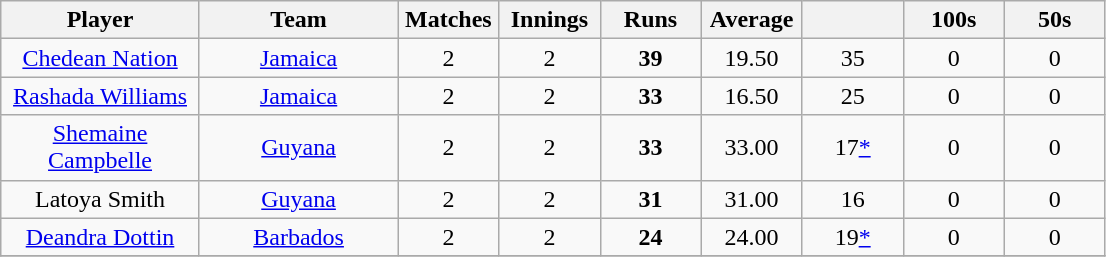<table class="wikitable" style="text-align:center;">
<tr>
<th width=125>Player</th>
<th width=125>Team</th>
<th width=60>Matches</th>
<th width=60>Innings</th>
<th width=60>Runs</th>
<th width=60>Average</th>
<th width=60></th>
<th width=60>100s</th>
<th width=60>50s</th>
</tr>
<tr>
<td><a href='#'>Chedean Nation</a></td>
<td><a href='#'>Jamaica</a></td>
<td>2</td>
<td>2</td>
<td><strong>39</strong></td>
<td>19.50</td>
<td>35</td>
<td>0</td>
<td>0</td>
</tr>
<tr>
<td><a href='#'>Rashada Williams</a></td>
<td><a href='#'>Jamaica</a></td>
<td>2</td>
<td>2</td>
<td><strong>33</strong></td>
<td>16.50</td>
<td>25</td>
<td>0</td>
<td>0</td>
</tr>
<tr>
<td><a href='#'>Shemaine Campbelle</a></td>
<td><a href='#'>Guyana</a></td>
<td>2</td>
<td>2</td>
<td><strong>33</strong></td>
<td>33.00</td>
<td>17<a href='#'>*</a></td>
<td>0</td>
<td>0</td>
</tr>
<tr>
<td>Latoya Smith</td>
<td><a href='#'>Guyana</a></td>
<td>2</td>
<td>2</td>
<td><strong>31</strong></td>
<td>31.00</td>
<td>16</td>
<td>0</td>
<td>0</td>
</tr>
<tr>
<td><a href='#'>Deandra Dottin</a></td>
<td><a href='#'>Barbados</a></td>
<td>2</td>
<td>2</td>
<td><strong>24</strong></td>
<td>24.00</td>
<td>19<a href='#'>*</a></td>
<td>0</td>
<td>0</td>
</tr>
<tr>
</tr>
</table>
